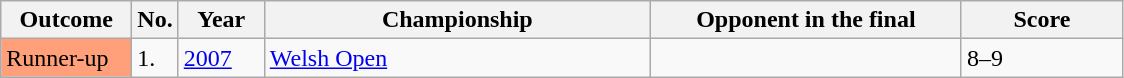<table class="sortable wikitable">
<tr>
<th width="80">Outcome</th>
<th width="20">No.</th>
<th width="50">Year</th>
<th width="250">Championship</th>
<th width="200">Opponent in the final</th>
<th width="100">Score</th>
</tr>
<tr>
<td style="background:#ffa07a;">Runner-up</td>
<td>1.</td>
<td><a href='#'>2007</a></td>
<td><a href='#'>Welsh Open</a></td>
<td> </td>
<td>8–9</td>
</tr>
</table>
